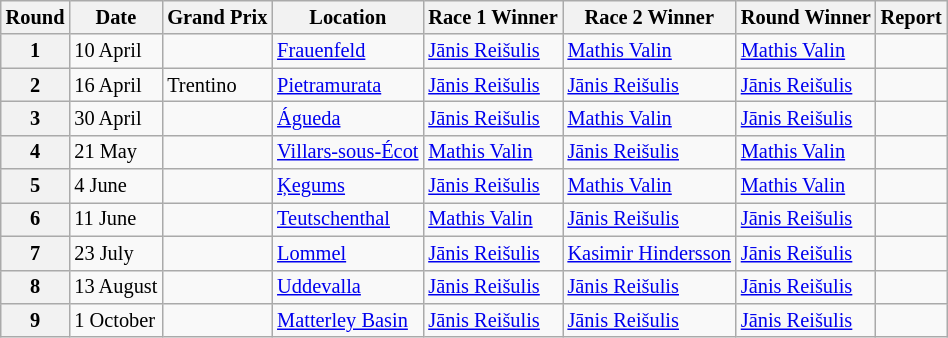<table class="wikitable" style="font-size: 85%;">
<tr>
<th>Round</th>
<th>Date</th>
<th>Grand Prix</th>
<th>Location</th>
<th>Race 1 Winner</th>
<th>Race 2 Winner</th>
<th>Round Winner</th>
<th>Report</th>
</tr>
<tr>
<th>1</th>
<td>10 April</td>
<td></td>
<td><a href='#'>Frauenfeld</a></td>
<td> <a href='#'>Jānis Reišulis</a></td>
<td> <a href='#'>Mathis Valin</a></td>
<td> <a href='#'>Mathis Valin</a></td>
<td></td>
</tr>
<tr>
<th>2</th>
<td>16 April</td>
<td> Trentino</td>
<td><a href='#'>Pietramurata</a></td>
<td> <a href='#'>Jānis Reišulis</a></td>
<td> <a href='#'>Jānis Reišulis</a></td>
<td> <a href='#'>Jānis Reišulis</a></td>
<td></td>
</tr>
<tr>
<th>3</th>
<td>30 April</td>
<td></td>
<td><a href='#'>Águeda</a></td>
<td> <a href='#'>Jānis Reišulis</a></td>
<td> <a href='#'>Mathis Valin</a></td>
<td> <a href='#'>Jānis Reišulis</a></td>
<td></td>
</tr>
<tr>
<th>4</th>
<td>21 May</td>
<td></td>
<td><a href='#'>Villars-sous-Écot</a></td>
<td> <a href='#'>Mathis Valin</a></td>
<td> <a href='#'>Jānis Reišulis</a></td>
<td> <a href='#'>Mathis Valin</a></td>
<td></td>
</tr>
<tr>
<th>5</th>
<td>4 June</td>
<td></td>
<td><a href='#'>Ķegums</a></td>
<td> <a href='#'>Jānis Reišulis</a></td>
<td> <a href='#'>Mathis Valin</a></td>
<td> <a href='#'>Mathis Valin</a></td>
<td></td>
</tr>
<tr>
<th>6</th>
<td>11 June</td>
<td></td>
<td><a href='#'>Teutschenthal</a></td>
<td> <a href='#'>Mathis Valin</a></td>
<td> <a href='#'>Jānis Reišulis</a></td>
<td> <a href='#'>Jānis Reišulis</a></td>
<td></td>
</tr>
<tr>
<th>7</th>
<td>23 July</td>
<td></td>
<td><a href='#'>Lommel</a></td>
<td> <a href='#'>Jānis Reišulis</a></td>
<td> <a href='#'>Kasimir Hindersson</a></td>
<td> <a href='#'>Jānis Reišulis</a></td>
<td></td>
</tr>
<tr>
<th>8</th>
<td>13 August</td>
<td></td>
<td><a href='#'>Uddevalla</a></td>
<td> <a href='#'>Jānis Reišulis</a></td>
<td> <a href='#'>Jānis Reišulis</a></td>
<td> <a href='#'>Jānis Reišulis</a></td>
<td></td>
</tr>
<tr>
<th>9</th>
<td>1 October</td>
<td></td>
<td><a href='#'>Matterley Basin</a></td>
<td> <a href='#'>Jānis Reišulis</a></td>
<td> <a href='#'>Jānis Reišulis</a></td>
<td> <a href='#'>Jānis Reišulis</a></td>
<td></td>
</tr>
</table>
